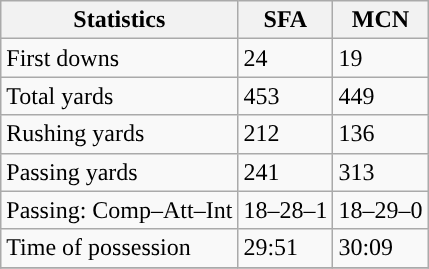<table class="wikitable" style="float: left;">
<tr>
<th>Statistics</th>
<th>SFA</th>
<th>MCN</th>
</tr>
<tr>
<td>First downs</td>
<td>24</td>
<td>19</td>
</tr>
<tr>
<td>Total yards</td>
<td>453</td>
<td>449</td>
</tr>
<tr>
<td>Rushing yards</td>
<td>212</td>
<td>136</td>
</tr>
<tr>
<td>Passing yards</td>
<td>241</td>
<td>313</td>
</tr>
<tr>
<td>Passing: Comp–Att–Int</td>
<td>18–28–1</td>
<td>18–29–0</td>
</tr>
<tr>
<td>Time of possession</td>
<td>29:51</td>
<td>30:09</td>
</tr>
<tr>
</tr>
</table>
